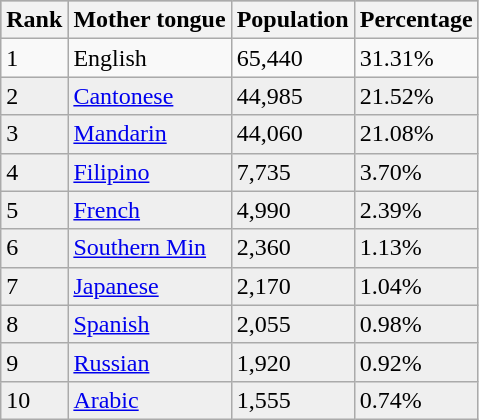<table class="wikitable" style="float:left;">
<tr style="background:darkGrey;">
<th>Rank</th>
<th>Mother tongue</th>
<th>Population</th>
<th>Percentage</th>
</tr>
<tr>
<td>1</td>
<td>English</td>
<td>65,440</td>
<td>31.31%</td>
</tr>
<tr style="background:#efefef; color:black">
<td>2</td>
<td><a href='#'>Cantonese</a></td>
<td>44,985</td>
<td>21.52%</td>
</tr>
<tr style="background:#efefef; color:black">
<td>3</td>
<td><a href='#'>Mandarin</a></td>
<td>44,060</td>
<td>21.08%</td>
</tr>
<tr style="background:#efefef; color:black">
<td>4</td>
<td><a href='#'>Filipino</a></td>
<td>7,735</td>
<td>3.70%</td>
</tr>
<tr style="background:#efefef; color:black">
<td>5</td>
<td><a href='#'>French</a></td>
<td>4,990</td>
<td>2.39%</td>
</tr>
<tr style="background:#efefef; color:black">
<td>6</td>
<td><a href='#'>Southern Min</a></td>
<td>2,360</td>
<td>1.13%</td>
</tr>
<tr style="background:#efefef; color:black">
<td>7</td>
<td><a href='#'>Japanese</a></td>
<td>2,170</td>
<td>1.04%</td>
</tr>
<tr style="background:#efefef; color:black">
<td>8</td>
<td><a href='#'>Spanish</a></td>
<td>2,055</td>
<td>0.98%</td>
</tr>
<tr style="background:#efefef; color:black">
<td>9</td>
<td><a href='#'>Russian</a></td>
<td>1,920</td>
<td>0.92%</td>
</tr>
<tr style="background:#efefef; color:black">
<td>10</td>
<td><a href='#'>Arabic</a></td>
<td>1,555</td>
<td>0.74%</td>
</tr>
</table>
